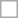<table style="margin: 1em auto 1em auto; border-spacing: 2px; border: 1px solid darkgray;">
<tr>
<td></td>
<td></td>
</tr>
<tr>
<td></td>
<td></td>
</tr>
</table>
